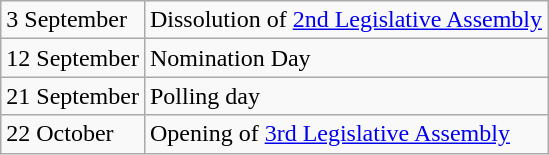<table class=wikitable>
<tr>
<td>3 September</td>
<td>Dissolution of <a href='#'>2nd Legislative Assembly</a></td>
</tr>
<tr>
<td>12 September</td>
<td>Nomination Day</td>
</tr>
<tr>
<td>21 September</td>
<td>Polling day</td>
</tr>
<tr>
<td>22 October</td>
<td>Opening of <a href='#'>3rd Legislative Assembly</a></td>
</tr>
</table>
